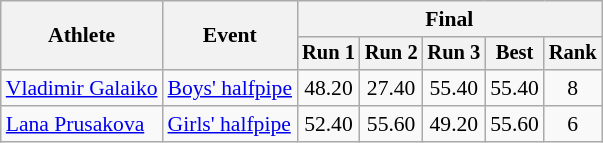<table class="wikitable" style="font-size:90%">
<tr>
<th rowspan=2>Athlete</th>
<th rowspan=2>Event</th>
<th colspan=5>Final</th>
</tr>
<tr style="font-size:95%">
<th>Run 1</th>
<th>Run 2</th>
<th>Run 3</th>
<th>Best</th>
<th>Rank</th>
</tr>
<tr align=center>
<td align=left><a href='#'>Vladimir Galaiko</a></td>
<td align=left><a href='#'>Boys' halfpipe</a></td>
<td>48.20</td>
<td>27.40</td>
<td>55.40</td>
<td>55.40</td>
<td>8</td>
</tr>
<tr align=center>
<td align=left><a href='#'>Lana Prusakova</a></td>
<td align=left><a href='#'>Girls' halfpipe</a></td>
<td>52.40</td>
<td>55.60</td>
<td>49.20</td>
<td>55.60</td>
<td>6</td>
</tr>
</table>
